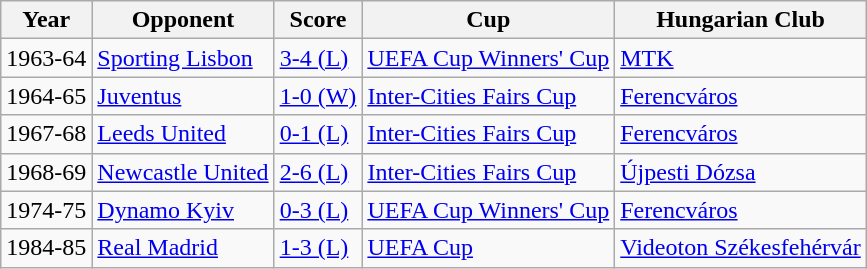<table class="wikitable">
<tr>
<th>Year</th>
<th>Opponent</th>
<th>Score</th>
<th>Cup</th>
<th>Hungarian Club</th>
</tr>
<tr>
<td>1963-64</td>
<td> <a href='#'>Sporting Lisbon</a></td>
<td><a href='#'>3-4 (L)</a></td>
<td><a href='#'>UEFA Cup Winners' Cup</a></td>
<td> <a href='#'>MTK</a></td>
</tr>
<tr>
<td>1964-65</td>
<td> <a href='#'>Juventus</a></td>
<td><a href='#'>1-0 (W)</a></td>
<td><a href='#'>Inter-Cities Fairs Cup</a></td>
<td> <a href='#'>Ferencváros</a></td>
</tr>
<tr>
<td>1967-68</td>
<td> <a href='#'>Leeds United</a></td>
<td><a href='#'>0-1 (L)</a></td>
<td><a href='#'>Inter-Cities Fairs Cup</a></td>
<td> <a href='#'>Ferencváros</a></td>
</tr>
<tr>
<td>1968-69</td>
<td> <a href='#'>Newcastle United</a></td>
<td><a href='#'>2-6 (L)</a></td>
<td><a href='#'>Inter-Cities Fairs Cup</a></td>
<td> <a href='#'>Újpesti Dózsa</a></td>
</tr>
<tr>
<td>1974-75</td>
<td> <a href='#'>Dynamo Kyiv</a></td>
<td><a href='#'>0-3 (L)</a></td>
<td><a href='#'>UEFA Cup Winners' Cup</a></td>
<td> <a href='#'>Ferencváros</a></td>
</tr>
<tr>
<td>1984-85</td>
<td> <a href='#'>Real Madrid</a></td>
<td><a href='#'>1-3 (L)</a></td>
<td><a href='#'>UEFA Cup</a></td>
<td> <a href='#'>Videoton Székesfehérvár</a></td>
</tr>
</table>
